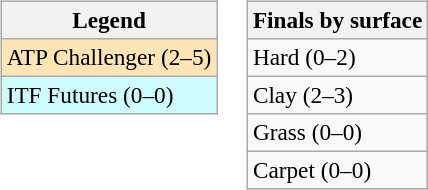<table>
<tr valign=top>
<td><br><table class=wikitable style=font-size:97%>
<tr>
<th>Legend</th>
</tr>
<tr bgcolor=moccasin>
<td>ATP Challenger (2–5)</td>
</tr>
<tr bgcolor=cffcff>
<td>ITF Futures (0–0)</td>
</tr>
</table>
</td>
<td><br><table class=wikitable style=font-size:97%>
<tr>
<th>Finals by surface</th>
</tr>
<tr>
<td>Hard (0–2)</td>
</tr>
<tr>
<td>Clay (2–3)</td>
</tr>
<tr>
<td>Grass (0–0)</td>
</tr>
<tr>
<td>Carpet (0–0)</td>
</tr>
</table>
</td>
</tr>
</table>
